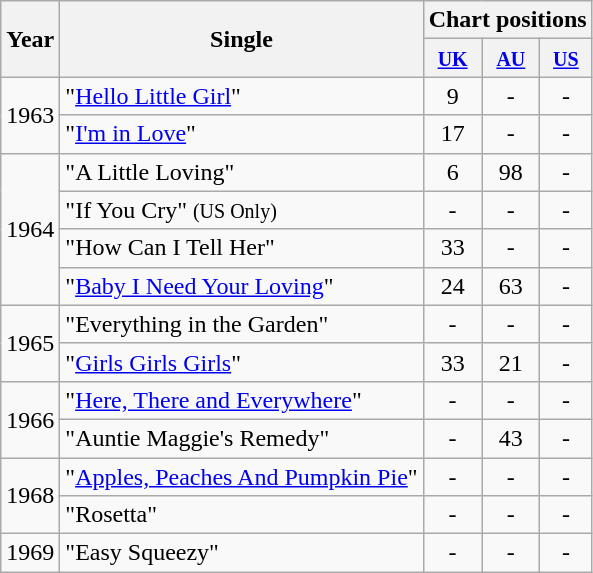<table class="wikitable">
<tr>
<th rowspan="2">Year</th>
<th rowspan="2">Single</th>
<th colspan="3">Chart positions</th>
</tr>
<tr>
<th><small><a href='#'>UK</a></small></th>
<th><small><a href='#'>AU</a></small></th>
<th><small><a href='#'>US</a></small></th>
</tr>
<tr>
<td rowspan="2">1963</td>
<td>"<a href='#'>Hello Little Girl</a>"</td>
<td align="center">9</td>
<td align="center">-</td>
<td align="center">-</td>
</tr>
<tr>
<td>"<a href='#'>I'm in Love</a>"</td>
<td align="center">17</td>
<td align="center">-</td>
<td align="center">-</td>
</tr>
<tr>
<td rowspan="4">1964</td>
<td>"A Little Loving"</td>
<td align="center">6</td>
<td align="center">98</td>
<td align="center">-</td>
</tr>
<tr>
<td>"If You Cry" <small>(US Only)</small></td>
<td align="center">-</td>
<td align="center">-</td>
<td align="center">-</td>
</tr>
<tr>
<td>"How Can I Tell Her"</td>
<td align="center">33</td>
<td align="center">-</td>
<td align="center">-</td>
</tr>
<tr>
<td>"<a href='#'>Baby I Need Your Loving</a>"</td>
<td align="center">24</td>
<td align="center">63</td>
<td align="center">-</td>
</tr>
<tr>
<td rowspan="2">1965</td>
<td>"Everything in the Garden"</td>
<td align="center">-</td>
<td align="center">-</td>
<td align="center">-</td>
</tr>
<tr>
<td>"<a href='#'>Girls Girls Girls</a>"</td>
<td align="center">33</td>
<td align="center">21</td>
<td align="center">-</td>
</tr>
<tr>
<td rowspan="2">1966</td>
<td>"<a href='#'>Here, There and Everywhere</a>"</td>
<td align="center">-</td>
<td align="center">-</td>
<td align="center">-</td>
</tr>
<tr>
<td>"Auntie Maggie's Remedy"</td>
<td align="center">-</td>
<td align="center">43</td>
<td align="center">-</td>
</tr>
<tr>
<td rowspan="2">1968</td>
<td>"<a href='#'>Apples, Peaches And Pumpkin Pie</a>"</td>
<td align="center">-</td>
<td align="center">-</td>
<td align="center">-</td>
</tr>
<tr>
<td>"Rosetta"</td>
<td align="center">-</td>
<td align="center">-</td>
<td align="center">-</td>
</tr>
<tr>
<td rowspan="1">1969</td>
<td>"Easy Squeezy"</td>
<td align="center">-</td>
<td align="center">-</td>
<td align="center">-</td>
</tr>
</table>
